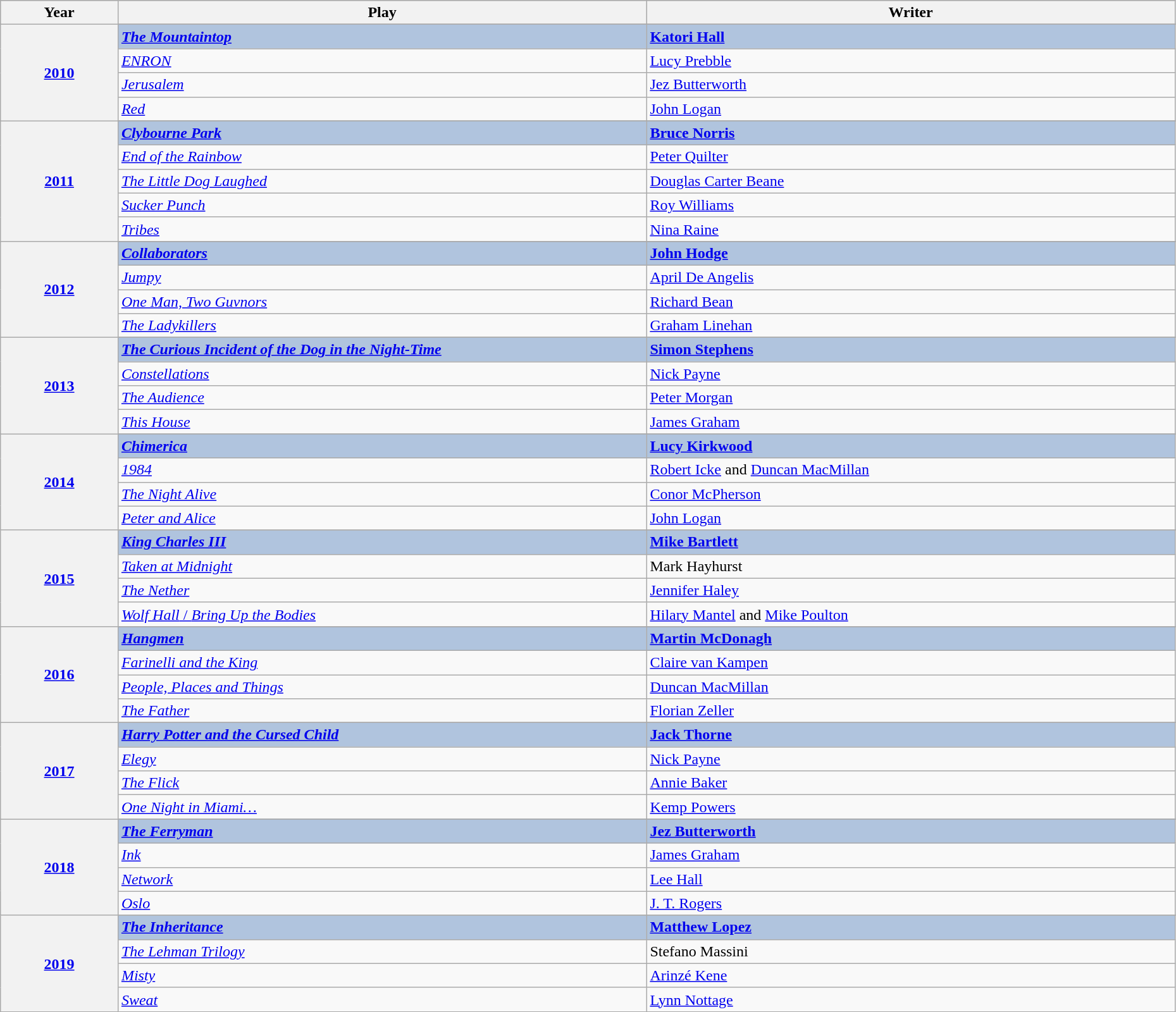<table class="wikitable" style="width:98%;">
<tr style="background:#bebebe;">
<th style="width:10%;">Year</th>
<th style="width:45%;">Play</th>
<th style="width:45%;">Writer</th>
</tr>
<tr>
<th rowspan="5" align="center"><a href='#'>2010</a></th>
</tr>
<tr style="background:#B0C4DE">
<td><strong><em><a href='#'>The Mountaintop</a></em></strong></td>
<td><strong><a href='#'>Katori Hall</a></strong></td>
</tr>
<tr>
<td><em><a href='#'>ENRON</a></em></td>
<td><a href='#'>Lucy Prebble</a></td>
</tr>
<tr>
<td><em><a href='#'>Jerusalem</a></em></td>
<td><a href='#'>Jez Butterworth</a></td>
</tr>
<tr>
<td><em><a href='#'>Red</a></em></td>
<td><a href='#'>John Logan</a></td>
</tr>
<tr>
<th rowspan="6" align="center"><a href='#'>2011</a></th>
</tr>
<tr style="background:#B0C4DE">
<td><strong><em><a href='#'>Clybourne Park</a></em></strong></td>
<td><strong><a href='#'>Bruce Norris</a></strong></td>
</tr>
<tr>
<td><em><a href='#'>End of the Rainbow</a></em></td>
<td><a href='#'>Peter Quilter</a></td>
</tr>
<tr>
<td><em><a href='#'>The Little Dog Laughed</a></em></td>
<td><a href='#'>Douglas Carter Beane</a></td>
</tr>
<tr>
<td><em><a href='#'>Sucker Punch</a></em></td>
<td><a href='#'>Roy Williams</a></td>
</tr>
<tr>
<td><em><a href='#'>Tribes</a></em></td>
<td><a href='#'>Nina Raine</a></td>
</tr>
<tr>
<th rowspan="5" align="center"><a href='#'>2012</a></th>
</tr>
<tr style="background:#B0C4DE">
<td><strong><em><a href='#'>Collaborators</a></em></strong></td>
<td><strong><a href='#'>John Hodge</a></strong></td>
</tr>
<tr>
<td><em><a href='#'>Jumpy</a></em></td>
<td><a href='#'>April De Angelis</a></td>
</tr>
<tr>
<td><em><a href='#'>One Man, Two Guvnors</a></em></td>
<td><a href='#'>Richard Bean</a></td>
</tr>
<tr>
<td><em><a href='#'>The Ladykillers</a></em></td>
<td><a href='#'>Graham Linehan</a></td>
</tr>
<tr>
<th rowspan="5" align="center"><a href='#'>2013</a></th>
</tr>
<tr style="background:#B0C4DE">
<td><strong><em><a href='#'>The Curious Incident of the Dog in the Night-Time</a></em></strong></td>
<td><strong><a href='#'>Simon Stephens</a></strong></td>
</tr>
<tr>
<td><em><a href='#'>Constellations</a></em></td>
<td><a href='#'>Nick Payne</a></td>
</tr>
<tr>
<td><em><a href='#'>The Audience</a></em></td>
<td><a href='#'>Peter Morgan</a></td>
</tr>
<tr>
<td><em><a href='#'>This House</a></em></td>
<td><a href='#'>James Graham</a></td>
</tr>
<tr>
<th rowspan="5" align="center"><a href='#'>2014</a></th>
</tr>
<tr style="background:#B0C4DE">
<td><strong><em><a href='#'>Chimerica</a></em></strong></td>
<td><strong><a href='#'>Lucy Kirkwood</a></strong></td>
</tr>
<tr>
<td><em><a href='#'>1984</a></em></td>
<td><a href='#'>Robert Icke</a> and <a href='#'>Duncan MacMillan</a></td>
</tr>
<tr>
<td><em><a href='#'>The Night Alive</a></em></td>
<td><a href='#'>Conor McPherson</a></td>
</tr>
<tr>
<td><em><a href='#'>Peter and Alice</a></em></td>
<td><a href='#'>John Logan</a></td>
</tr>
<tr>
<th rowspan="5" align="center"><a href='#'>2015</a></th>
</tr>
<tr style="background:#B0C4DE">
<td><strong><em><a href='#'>King Charles III</a></em></strong></td>
<td><strong><a href='#'>Mike Bartlett</a></strong></td>
</tr>
<tr>
<td><em><a href='#'>Taken at Midnight</a></em></td>
<td>Mark Hayhurst</td>
</tr>
<tr>
<td><em><a href='#'>The Nether</a></em></td>
<td><a href='#'>Jennifer Haley</a></td>
</tr>
<tr>
<td><a href='#'><em>Wolf Hall</em> / <em>Bring Up the Bodies</em></a></td>
<td><a href='#'>Hilary Mantel</a> and <a href='#'>Mike Poulton</a></td>
</tr>
<tr>
<th rowspan="5" align="center"><a href='#'>2016</a></th>
</tr>
<tr style="background:#B0C4DE">
<td><strong><em><a href='#'>Hangmen</a></em></strong></td>
<td><strong><a href='#'>Martin McDonagh</a></strong></td>
</tr>
<tr>
<td><em><a href='#'>Farinelli and the King</a></em></td>
<td><a href='#'>Claire van Kampen</a></td>
</tr>
<tr>
<td><em><a href='#'>People, Places and Things</a></em></td>
<td><a href='#'>Duncan MacMillan</a></td>
</tr>
<tr>
<td><em><a href='#'>The Father</a></em></td>
<td><a href='#'>Florian Zeller</a></td>
</tr>
<tr>
<th rowspan="5" align="center"><a href='#'>2017</a></th>
</tr>
<tr style="background:#B0C4DE">
<td><strong><em><a href='#'>Harry Potter and the Cursed Child</a></em></strong></td>
<td><strong><a href='#'>Jack Thorne</a></strong></td>
</tr>
<tr>
<td><em><a href='#'>Elegy</a></em></td>
<td><a href='#'>Nick Payne</a></td>
</tr>
<tr>
<td><em><a href='#'>The Flick</a></em></td>
<td><a href='#'>Annie Baker</a></td>
</tr>
<tr>
<td><em><a href='#'>One Night in Miami…</a></em></td>
<td><a href='#'>Kemp Powers</a></td>
</tr>
<tr>
<th rowspan="5"><a href='#'>2018</a></th>
</tr>
<tr style="background:#B0C4DE">
<td><a href='#'><strong><em>The Ferryman</em></strong></a></td>
<td><strong><a href='#'>Jez Butterworth</a></strong></td>
</tr>
<tr>
<td><a href='#'><em>Ink</em></a></td>
<td><a href='#'>James Graham</a></td>
</tr>
<tr>
<td><a href='#'><em>Network</em></a></td>
<td><a href='#'>Lee Hall</a></td>
</tr>
<tr>
<td><a href='#'><em>Oslo</em></a></td>
<td><a href='#'>J. T. Rogers</a></td>
</tr>
<tr>
<th rowspan=5><a href='#'>2019</a></th>
</tr>
<tr style="background:#B0C4DE">
<td><strong><em><a href='#'>The Inheritance</a></em></strong></td>
<td><strong><a href='#'>Matthew Lopez</a></strong></td>
</tr>
<tr>
<td><em><a href='#'>The Lehman Trilogy</a></em></td>
<td>Stefano Massini</td>
</tr>
<tr>
<td><em><a href='#'>Misty</a></em></td>
<td><a href='#'>Arinzé Kene</a></td>
</tr>
<tr>
<td><em><a href='#'>Sweat</a></em></td>
<td><a href='#'>Lynn Nottage</a></td>
</tr>
</table>
